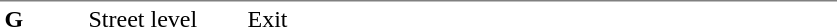<table table border=0 cellspacing=0 cellpadding=3>
<tr>
<td style="border-top:solid 1px gray;" width=50 valign=top><strong>G</strong></td>
<td style="border-top:solid 1px gray;" width=100 valign=top>Street level</td>
<td style="border-top:solid 1px gray;" width=390 valign=top>Exit</td>
</tr>
</table>
